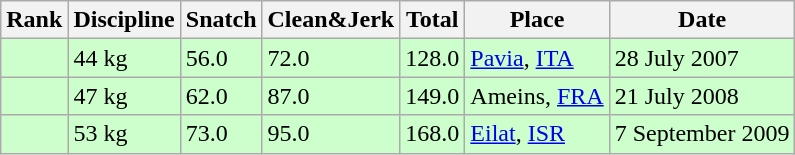<table class="wikitable">
<tr>
<th>Rank</th>
<th>Discipline</th>
<th>Snatch</th>
<th>Clean&Jerk</th>
<th>Total</th>
<th>Place</th>
<th>Date</th>
</tr>
<tr bgcolor=#CCFFCC>
<td></td>
<td>44 kg</td>
<td>56.0</td>
<td>72.0</td>
<td>128.0</td>
<td><a href='#'>Pavia</a>, <a href='#'>ITA</a></td>
<td>28 July 2007</td>
</tr>
<tr bgcolor=#CCFFCC>
<td></td>
<td>47 kg</td>
<td>62.0</td>
<td>87.0</td>
<td>149.0</td>
<td>Ameins, <a href='#'>FRA</a></td>
<td>21 July 2008</td>
</tr>
<tr bgcolor=#CCFFCC>
<td></td>
<td>53 kg</td>
<td>73.0</td>
<td>95.0</td>
<td>168.0</td>
<td><a href='#'>Eilat</a>, <a href='#'>ISR</a></td>
<td>7 September 2009</td>
</tr>
</table>
